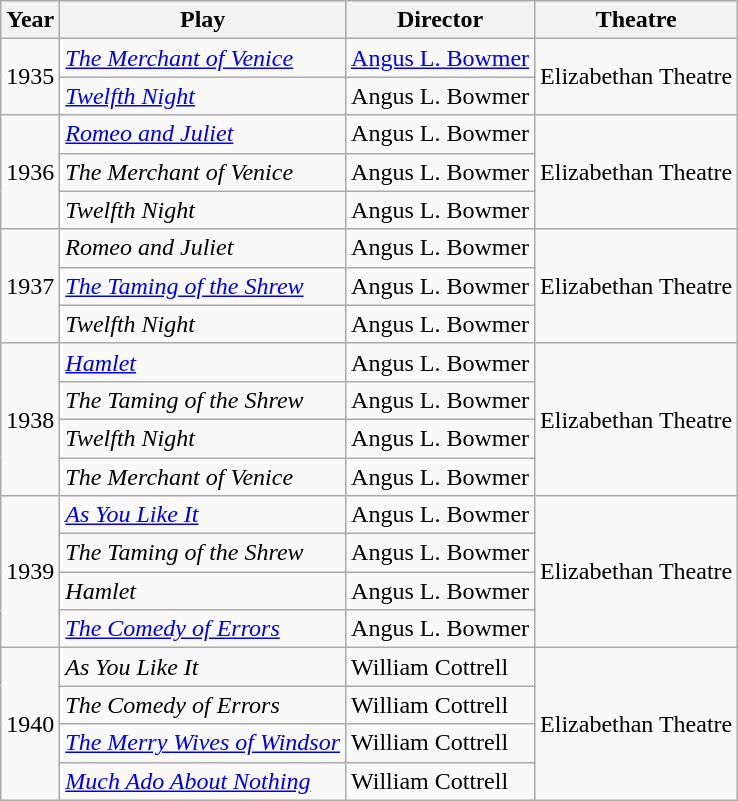<table class="wikitable mw-collapsible">
<tr>
<th>Year</th>
<th>Play</th>
<th>Director</th>
<th>Theatre</th>
</tr>
<tr>
<td rowspan="2">1935</td>
<td><em><a href='#'>The Merchant of Venice</a></em></td>
<td><a href='#'>Angus L. Bowmer</a></td>
<td rowspan="2">Elizabethan Theatre</td>
</tr>
<tr>
<td><em><a href='#'>Twelfth Night</a></em></td>
<td>Angus L. Bowmer</td>
</tr>
<tr>
<td rowspan="3">1936</td>
<td><em><a href='#'>Romeo and Juliet</a></em></td>
<td>Angus L. Bowmer</td>
<td rowspan="3">Elizabethan Theatre</td>
</tr>
<tr>
<td><em>The Merchant of Venice</em></td>
<td>Angus L. Bowmer</td>
</tr>
<tr>
<td><em>Twelfth Night</em></td>
<td>Angus L. Bowmer</td>
</tr>
<tr>
<td rowspan="3">1937</td>
<td><em>Romeo and Juliet</em></td>
<td>Angus L. Bowmer</td>
<td rowspan="3">Elizabethan Theatre</td>
</tr>
<tr>
<td><em><a href='#'>The Taming of the Shrew</a></em></td>
<td>Angus L. Bowmer</td>
</tr>
<tr>
<td><em>Twelfth Night</em></td>
<td>Angus L. Bowmer</td>
</tr>
<tr>
<td rowspan="4">1938</td>
<td><em><a href='#'>Hamlet</a></em></td>
<td>Angus L. Bowmer</td>
<td rowspan="4">Elizabethan Theatre</td>
</tr>
<tr>
<td><em>The Taming of the Shrew</em></td>
<td>Angus L. Bowmer</td>
</tr>
<tr>
<td><em>Twelfth Night</em></td>
<td>Angus L. Bowmer</td>
</tr>
<tr>
<td><em>The Merchant of Venice</em></td>
<td>Angus L. Bowmer</td>
</tr>
<tr>
<td rowspan="4">1939</td>
<td><em><a href='#'>As You Like It</a></em></td>
<td>Angus L. Bowmer</td>
<td rowspan="4">Elizabethan Theatre</td>
</tr>
<tr>
<td><em>The Taming of the Shrew</em></td>
<td>Angus L. Bowmer</td>
</tr>
<tr>
<td><em>Hamlet</em></td>
<td>Angus L. Bowmer</td>
</tr>
<tr>
<td><em><a href='#'>The Comedy of Errors</a></em></td>
<td>Angus L. Bowmer</td>
</tr>
<tr>
<td rowspan="4">1940</td>
<td><em>As You Like It</em></td>
<td>William Cottrell</td>
<td rowspan="4">Elizabethan Theatre</td>
</tr>
<tr>
<td><em>The Comedy of Errors</em></td>
<td>William Cottrell</td>
</tr>
<tr>
<td><em><a href='#'>The Merry Wives of Windsor</a></em></td>
<td>William Cottrell</td>
</tr>
<tr>
<td><em><a href='#'>Much Ado About Nothing</a></em></td>
<td>William Cottrell</td>
</tr>
</table>
